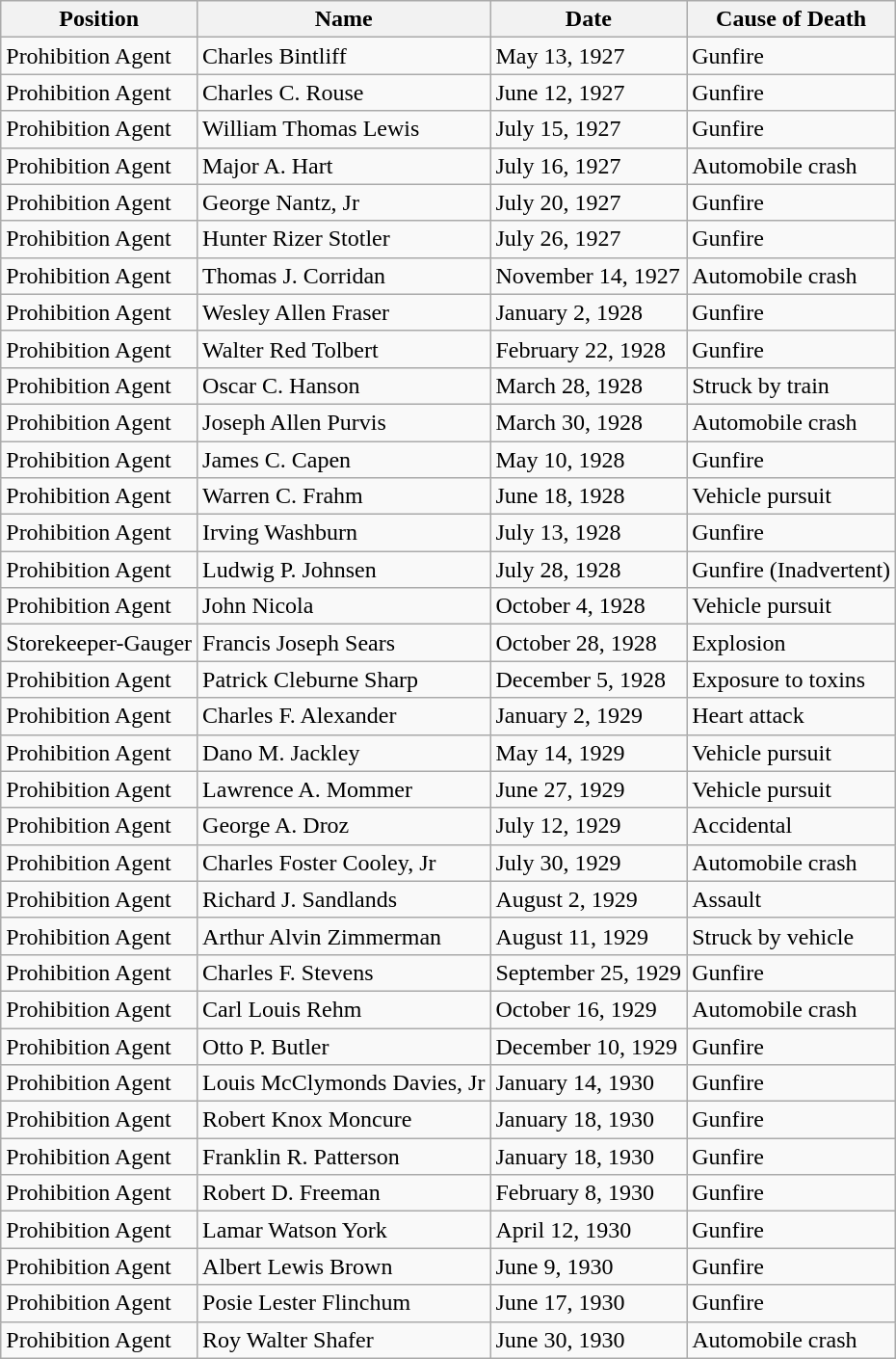<table class="wikitable">
<tr>
<th><strong>Position</strong></th>
<th><strong>Name</strong></th>
<th><strong>Date</strong></th>
<th><strong>Cause of Death</strong></th>
</tr>
<tr>
<td>Prohibition Agent</td>
<td>Charles Bintliff</td>
<td>May 13, 1927</td>
<td>Gunfire</td>
</tr>
<tr>
<td>Prohibition Agent</td>
<td>Charles C. Rouse</td>
<td>June 12, 1927</td>
<td>Gunfire</td>
</tr>
<tr>
<td>Prohibition Agent</td>
<td>William Thomas Lewis</td>
<td>July 15, 1927</td>
<td>Gunfire</td>
</tr>
<tr>
<td>Prohibition Agent</td>
<td>Major A. Hart</td>
<td>July 16, 1927</td>
<td>Automobile crash</td>
</tr>
<tr>
<td>Prohibition Agent</td>
<td>George Nantz, Jr</td>
<td>July 20, 1927</td>
<td>Gunfire</td>
</tr>
<tr>
<td>Prohibition Agent</td>
<td>Hunter Rizer Stotler</td>
<td>July 26, 1927</td>
<td>Gunfire</td>
</tr>
<tr>
<td>Prohibition Agent</td>
<td>Thomas J. Corridan</td>
<td>November 14, 1927</td>
<td>Automobile crash</td>
</tr>
<tr>
<td>Prohibition Agent</td>
<td>Wesley Allen Fraser</td>
<td>January 2, 1928</td>
<td>Gunfire</td>
</tr>
<tr>
<td>Prohibition Agent</td>
<td>Walter Red Tolbert</td>
<td>February 22, 1928</td>
<td>Gunfire</td>
</tr>
<tr>
<td>Prohibition Agent</td>
<td>Oscar C. Hanson</td>
<td>March 28, 1928</td>
<td>Struck by train</td>
</tr>
<tr>
<td>Prohibition Agent</td>
<td>Joseph Allen Purvis</td>
<td>March 30, 1928</td>
<td>Automobile crash</td>
</tr>
<tr>
<td>Prohibition Agent</td>
<td>James C. Capen</td>
<td>May 10, 1928</td>
<td>Gunfire</td>
</tr>
<tr>
<td>Prohibition Agent</td>
<td>Warren C. Frahm</td>
<td>June 18, 1928</td>
<td>Vehicle pursuit</td>
</tr>
<tr>
<td>Prohibition Agent</td>
<td>Irving Washburn</td>
<td>July 13, 1928</td>
<td>Gunfire</td>
</tr>
<tr>
<td>Prohibition Agent</td>
<td>Ludwig P. Johnsen</td>
<td>July 28, 1928</td>
<td>Gunfire (Inadvertent)</td>
</tr>
<tr>
<td>Prohibition Agent</td>
<td>John Nicola</td>
<td>October 4, 1928</td>
<td>Vehicle pursuit</td>
</tr>
<tr>
<td>Storekeeper-Gauger</td>
<td>Francis Joseph Sears</td>
<td>October 28, 1928</td>
<td>Explosion</td>
</tr>
<tr>
<td>Prohibition Agent</td>
<td>Patrick Cleburne Sharp</td>
<td>December 5, 1928</td>
<td>Exposure to toxins</td>
</tr>
<tr>
<td>Prohibition Agent</td>
<td>Charles F. Alexander</td>
<td>January 2, 1929</td>
<td>Heart attack</td>
</tr>
<tr>
<td>Prohibition Agent</td>
<td>Dano M. Jackley</td>
<td>May 14, 1929</td>
<td>Vehicle pursuit</td>
</tr>
<tr>
<td>Prohibition Agent</td>
<td>Lawrence A. Mommer</td>
<td>June 27, 1929</td>
<td>Vehicle pursuit</td>
</tr>
<tr>
<td>Prohibition Agent</td>
<td>George A. Droz</td>
<td>July 12, 1929</td>
<td>Accidental</td>
</tr>
<tr>
<td>Prohibition Agent</td>
<td>Charles Foster Cooley, Jr</td>
<td>July 30, 1929</td>
<td>Automobile crash</td>
</tr>
<tr>
<td>Prohibition Agent</td>
<td>Richard J. Sandlands</td>
<td>August 2, 1929</td>
<td>Assault</td>
</tr>
<tr>
<td>Prohibition Agent</td>
<td>Arthur Alvin Zimmerman</td>
<td>August 11, 1929</td>
<td>Struck by vehicle</td>
</tr>
<tr>
<td>Prohibition Agent</td>
<td>Charles F. Stevens</td>
<td>September 25, 1929</td>
<td>Gunfire</td>
</tr>
<tr>
<td>Prohibition Agent</td>
<td>Carl Louis Rehm</td>
<td>October 16, 1929</td>
<td>Automobile crash</td>
</tr>
<tr>
<td>Prohibition Agent</td>
<td>Otto P. Butler</td>
<td>December 10, 1929</td>
<td>Gunfire</td>
</tr>
<tr>
<td>Prohibition Agent</td>
<td>Louis McClymonds Davies, Jr</td>
<td>January 14, 1930</td>
<td>Gunfire</td>
</tr>
<tr>
<td>Prohibition Agent</td>
<td>Robert Knox Moncure</td>
<td>January 18, 1930</td>
<td>Gunfire</td>
</tr>
<tr>
<td>Prohibition Agent</td>
<td>Franklin R. Patterson</td>
<td>January 18, 1930</td>
<td>Gunfire</td>
</tr>
<tr>
<td>Prohibition Agent</td>
<td>Robert D. Freeman</td>
<td>February 8, 1930</td>
<td>Gunfire</td>
</tr>
<tr>
<td>Prohibition Agent</td>
<td>Lamar Watson York</td>
<td>April 12, 1930</td>
<td>Gunfire</td>
</tr>
<tr>
<td>Prohibition Agent</td>
<td>Albert Lewis Brown</td>
<td>June 9, 1930</td>
<td>Gunfire</td>
</tr>
<tr>
<td>Prohibition Agent</td>
<td>Posie Lester Flinchum</td>
<td>June 17, 1930</td>
<td>Gunfire</td>
</tr>
<tr>
<td>Prohibition Agent</td>
<td>Roy Walter Shafer</td>
<td>June 30, 1930</td>
<td>Automobile crash</td>
</tr>
</table>
